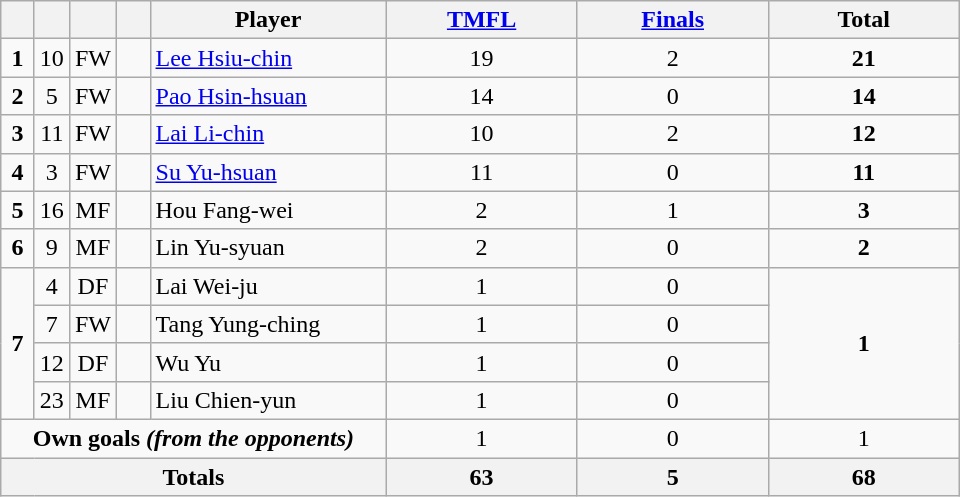<table class="wikitable" style="text-align:center">
<tr>
<th width=15></th>
<th width=15></th>
<th width=15></th>
<th width=15></th>
<th width=150>Player</th>
<th width=120><a href='#'>TMFL</a></th>
<th width=120><a href='#'>Finals</a></th>
<th width=120>Total</th>
</tr>
<tr>
<td><strong>1</strong></td>
<td>10</td>
<td>FW</td>
<td></td>
<td align=left><a href='#'>Lee Hsiu-chin</a></td>
<td>19</td>
<td>2</td>
<td><strong>21</strong></td>
</tr>
<tr>
<td><strong>2</strong></td>
<td>5</td>
<td>FW</td>
<td></td>
<td align=left><a href='#'>Pao Hsin-hsuan</a></td>
<td>14</td>
<td>0</td>
<td><strong>14</strong></td>
</tr>
<tr>
<td><strong>3</strong></td>
<td>11</td>
<td>FW</td>
<td></td>
<td align=left><a href='#'>Lai Li-chin</a></td>
<td>10</td>
<td>2</td>
<td><strong>12</strong></td>
</tr>
<tr>
<td><strong>4</strong></td>
<td>3</td>
<td>FW</td>
<td></td>
<td align=left><a href='#'>Su Yu-hsuan</a></td>
<td>11</td>
<td>0</td>
<td><strong>11</strong></td>
</tr>
<tr>
<td><strong>5</strong></td>
<td>16</td>
<td>MF</td>
<td></td>
<td align=left>Hou Fang-wei</td>
<td>2</td>
<td>1</td>
<td><strong>3</strong></td>
</tr>
<tr>
<td><strong>6</strong></td>
<td>9</td>
<td>MF</td>
<td></td>
<td align=left>Lin Yu-syuan</td>
<td>2</td>
<td>0</td>
<td><strong>2</strong></td>
</tr>
<tr>
<td rowspan=4><strong>7</strong></td>
<td>4</td>
<td>DF</td>
<td></td>
<td align=left>Lai Wei-ju</td>
<td>1</td>
<td>0</td>
<td rowspan=4><strong>1</strong></td>
</tr>
<tr>
<td>7</td>
<td>FW</td>
<td></td>
<td align=left>Tang Yung-ching</td>
<td>1</td>
<td>0</td>
</tr>
<tr>
<td>12</td>
<td>DF</td>
<td></td>
<td align=left>Wu Yu</td>
<td>1</td>
<td>0</td>
</tr>
<tr>
<td>23</td>
<td>MF</td>
<td></td>
<td align=left>Liu Chien-yun</td>
<td>1</td>
<td>0</td>
</tr>
<tr>
<td colspan=5><strong>Own goals <em>(from the opponents)<strong><em></td>
<td></strong>1<strong></td>
<td></strong>0<strong></td>
<td></strong>1<strong></td>
</tr>
<tr>
<th colspan=5></strong>Totals<strong></th>
<th></strong>63<strong></th>
<th></strong>5<strong></th>
<th></strong>68<strong></th>
</tr>
</table>
